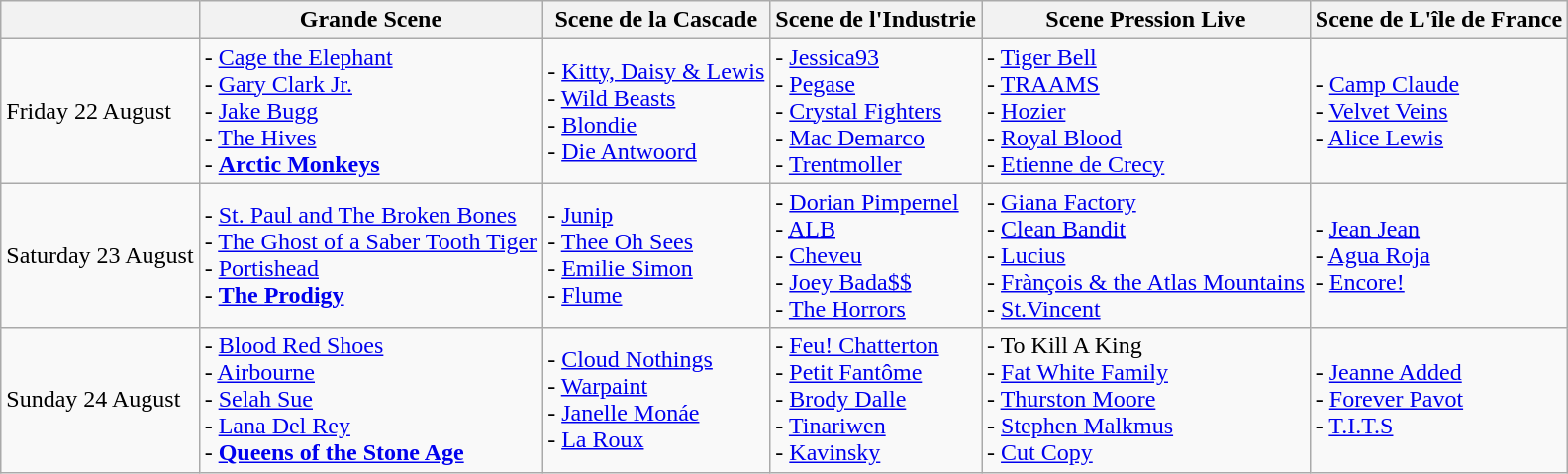<table class="wikitable">
<tr>
<th></th>
<th>Grande Scene</th>
<th>Scene de la Cascade</th>
<th>Scene de l'Industrie</th>
<th>Scene Pression Live</th>
<th>Scene de L'île de France</th>
</tr>
<tr>
<td>Friday 22 August</td>
<td>- <a href='#'>Cage the Elephant</a><br>- <a href='#'>Gary Clark Jr.</a><br>- <a href='#'>Jake Bugg</a><br>- <a href='#'>The Hives</a><br>- <strong><a href='#'>Arctic Monkeys</a></strong></td>
<td>- <a href='#'>Kitty, Daisy & Lewis</a><br>- <a href='#'>Wild Beasts</a><br>- <a href='#'>Blondie</a><br>- <a href='#'>Die Antwoord</a></td>
<td>- <a href='#'>Jessica93</a><br>- <a href='#'>Pegase</a><br>- <a href='#'>Crystal Fighters</a><br>- <a href='#'>Mac Demarco</a><br>- <a href='#'>Trentmoller</a></td>
<td>- <a href='#'>Tiger Bell</a><br>- <a href='#'>TRAAMS</a><br>- <a href='#'>Hozier</a><br>- <a href='#'>Royal Blood</a><br>- <a href='#'>Etienne de Crecy</a></td>
<td>- <a href='#'>Camp Claude</a><br>- <a href='#'>Velvet Veins</a><br>- <a href='#'>Alice Lewis</a></td>
</tr>
<tr>
<td>Saturday 23 August</td>
<td>- <a href='#'>St. Paul and The Broken Bones</a><br>- <a href='#'>The Ghost of a Saber Tooth Tiger</a><br>- <a href='#'>Portishead</a><br>- <strong><a href='#'>The Prodigy</a> </strong></td>
<td>- <a href='#'>Junip</a><br>- <a href='#'>Thee Oh Sees</a><br>- <a href='#'>Emilie Simon</a><br>- <a href='#'>Flume</a></td>
<td>- <a href='#'>Dorian Pimpernel</a><br>- <a href='#'>ALB</a><br>- <a href='#'>Cheveu</a><br>- <a href='#'>Joey Bada$$</a><br>- <a href='#'>The Horrors</a></td>
<td>- <a href='#'>Giana Factory</a><br>- <a href='#'>Clean Bandit</a><br>- <a href='#'>Lucius</a><br>- <a href='#'>Frànçois & the Atlas Mountains</a><br>- <a href='#'>St.Vincent</a></td>
<td>- <a href='#'>Jean Jean</a><br>- <a href='#'>Agua Roja</a><br>- <a href='#'>Encore!</a></td>
</tr>
<tr>
<td>Sunday 24 August</td>
<td>- <a href='#'>Blood Red Shoes</a><br>- <a href='#'>Airbourne</a><br>- <a href='#'>Selah Sue</a><br>- <a href='#'>Lana Del Rey</a><br>- <strong><a href='#'>Queens of the Stone Age</a></strong></td>
<td>- <a href='#'>Cloud Nothings</a><br>- <a href='#'>Warpaint</a><br>- <a href='#'>Janelle Monáe</a><br>- <a href='#'>La Roux</a></td>
<td>- <a href='#'>Feu! Chatterton</a><br>- <a href='#'>Petit Fantôme</a><br>- <a href='#'>Brody Dalle</a><br>- <a href='#'>Tinariwen</a><br>- <a href='#'>Kavinsky</a></td>
<td>- To Kill A King<br>- <a href='#'>Fat White Family</a><br>- <a href='#'>Thurston Moore</a><br>- <a href='#'>Stephen Malkmus</a><br>- <a href='#'>Cut Copy</a></td>
<td>- <a href='#'>Jeanne Added</a><br>- <a href='#'>Forever Pavot</a><br>- <a href='#'>T.I.T.S</a></td>
</tr>
</table>
